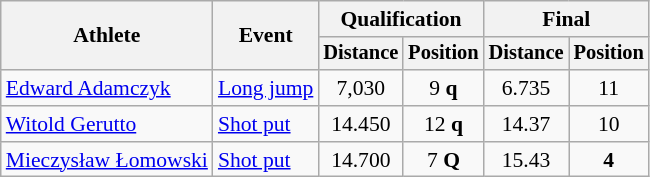<table class=wikitable style="font-size:90%">
<tr>
<th rowspan="2">Athlete</th>
<th rowspan="2">Event</th>
<th colspan="2">Qualification</th>
<th colspan="2">Final</th>
</tr>
<tr style="font-size:95%">
<th>Distance</th>
<th>Position</th>
<th>Distance</th>
<th>Position</th>
</tr>
<tr align=center>
<td align=left><a href='#'>Edward Adamczyk</a></td>
<td align=left><a href='#'>Long jump</a></td>
<td>7,030</td>
<td>9 <strong>q</strong></td>
<td>6.735</td>
<td>11</td>
</tr>
<tr align=center>
<td align=left><a href='#'>Witold Gerutto</a></td>
<td align=left><a href='#'>Shot put</a></td>
<td>14.450</td>
<td>12 <strong>q</strong></td>
<td>14.37</td>
<td>10</td>
</tr>
<tr align=center>
<td align=left><a href='#'>Mieczysław Łomowski</a></td>
<td align=left><a href='#'>Shot put</a></td>
<td>14.700</td>
<td>7 <strong>Q</strong></td>
<td>15.43</td>
<td><strong>4</strong></td>
</tr>
</table>
